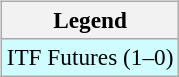<table>
<tr valign=top>
<td><br><table class="wikitable" style=font-size:97%>
<tr>
<th>Legend</th>
</tr>
<tr bgcolor=cffcff>
<td>ITF Futures (1–0)</td>
</tr>
</table>
</td>
<td></td>
</tr>
</table>
